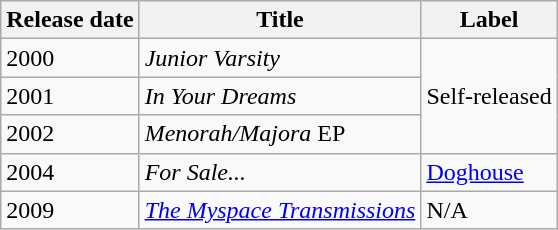<table class="wikitable">
<tr>
<th>Release date</th>
<th>Title</th>
<th>Label</th>
</tr>
<tr>
<td>2000</td>
<td><em>Junior Varsity</em></td>
<td rowspan="3">Self-released</td>
</tr>
<tr>
<td>2001</td>
<td><em>In Your Dreams</em></td>
</tr>
<tr>
<td>2002</td>
<td><em>Menorah/Majora</em> EP</td>
</tr>
<tr>
<td>2004</td>
<td><em>For Sale...</em></td>
<td><a href='#'>Doghouse</a></td>
</tr>
<tr>
<td>2009</td>
<td><em><a href='#'>The Myspace Transmissions</a></em></td>
<td>N/A</td>
</tr>
</table>
